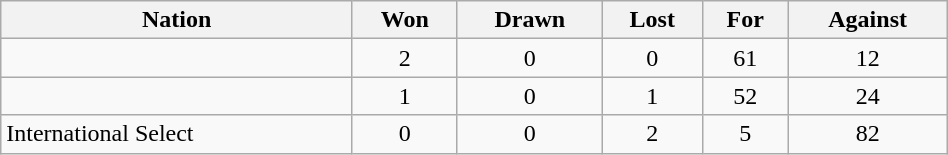<table class="wikitable" style="width:50%;text-align:center">
<tr>
<th>Nation</th>
<th>Won</th>
<th>Drawn</th>
<th>Lost</th>
<th>For</th>
<th>Against</th>
</tr>
<tr>
<td align=left></td>
<td>2</td>
<td>0</td>
<td>0</td>
<td>61</td>
<td>12</td>
</tr>
<tr>
<td align=left></td>
<td>1</td>
<td>0</td>
<td>1</td>
<td>52</td>
<td>24</td>
</tr>
<tr>
<td align=left>International Select</td>
<td>0</td>
<td>0</td>
<td>2</td>
<td>5</td>
<td>82</td>
</tr>
</table>
